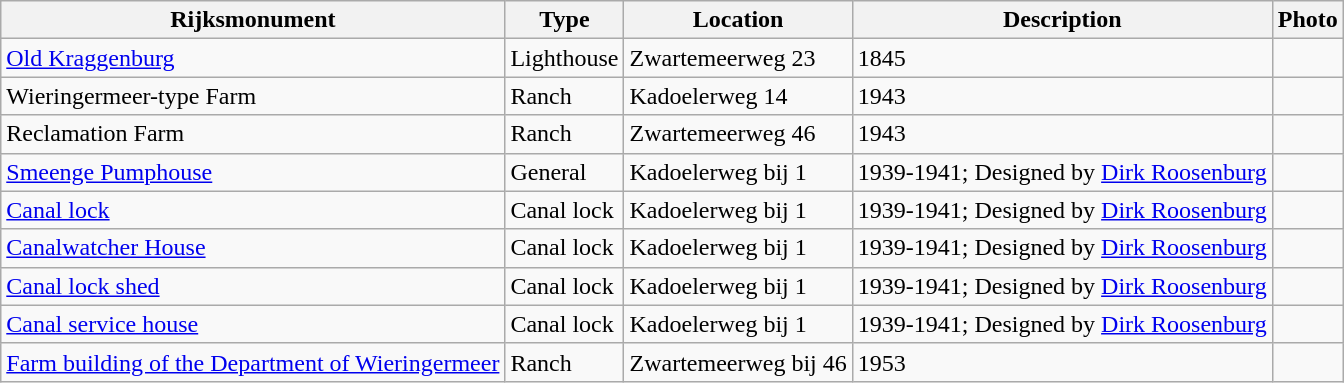<table class="wikitable">
<tr>
<th>Rijksmonument</th>
<th>Type</th>
<th>Location</th>
<th>Description</th>
<th>Photo</th>
</tr>
<tr>
<td><a href='#'>Old Kraggenburg</a><br></td>
<td>Lighthouse</td>
<td>Zwartemeerweg 23</td>
<td>1845</td>
<td></td>
</tr>
<tr>
<td>Wieringermeer-type Farm<br></td>
<td>Ranch</td>
<td>Kadoelerweg 14</td>
<td>1943</td>
<td></td>
</tr>
<tr>
<td>Reclamation Farm<br></td>
<td>Ranch</td>
<td>Zwartemeerweg 46</td>
<td>1943</td>
<td></td>
</tr>
<tr>
<td><a href='#'>Smeenge Pumphouse</a><br></td>
<td>General</td>
<td>Kadoelerweg bij 1</td>
<td>1939-1941; Designed by <a href='#'>Dirk Roosenburg</a></td>
<td></td>
</tr>
<tr>
<td><a href='#'>Canal lock</a><br></td>
<td>Canal lock</td>
<td>Kadoelerweg bij 1</td>
<td>1939-1941; Designed by <a href='#'>Dirk Roosenburg</a></td>
<td></td>
</tr>
<tr>
<td><a href='#'>Canalwatcher House</a><br></td>
<td>Canal lock</td>
<td>Kadoelerweg bij 1</td>
<td>1939-1941; Designed by <a href='#'>Dirk Roosenburg</a></td>
<td></td>
</tr>
<tr>
<td><a href='#'>Canal lock shed</a><br></td>
<td>Canal lock</td>
<td>Kadoelerweg bij 1</td>
<td>1939-1941; Designed by <a href='#'>Dirk Roosenburg</a></td>
<td></td>
</tr>
<tr>
<td><a href='#'>Canal service house</a><br></td>
<td>Canal lock</td>
<td>Kadoelerweg bij 1</td>
<td>1939-1941; Designed by <a href='#'>Dirk Roosenburg</a></td>
<td></td>
</tr>
<tr>
<td><a href='#'>Farm building of the Department of Wieringermeer</a><br></td>
<td>Ranch</td>
<td>Zwartemeerweg bij 46</td>
<td>1953</td>
</tr>
</table>
